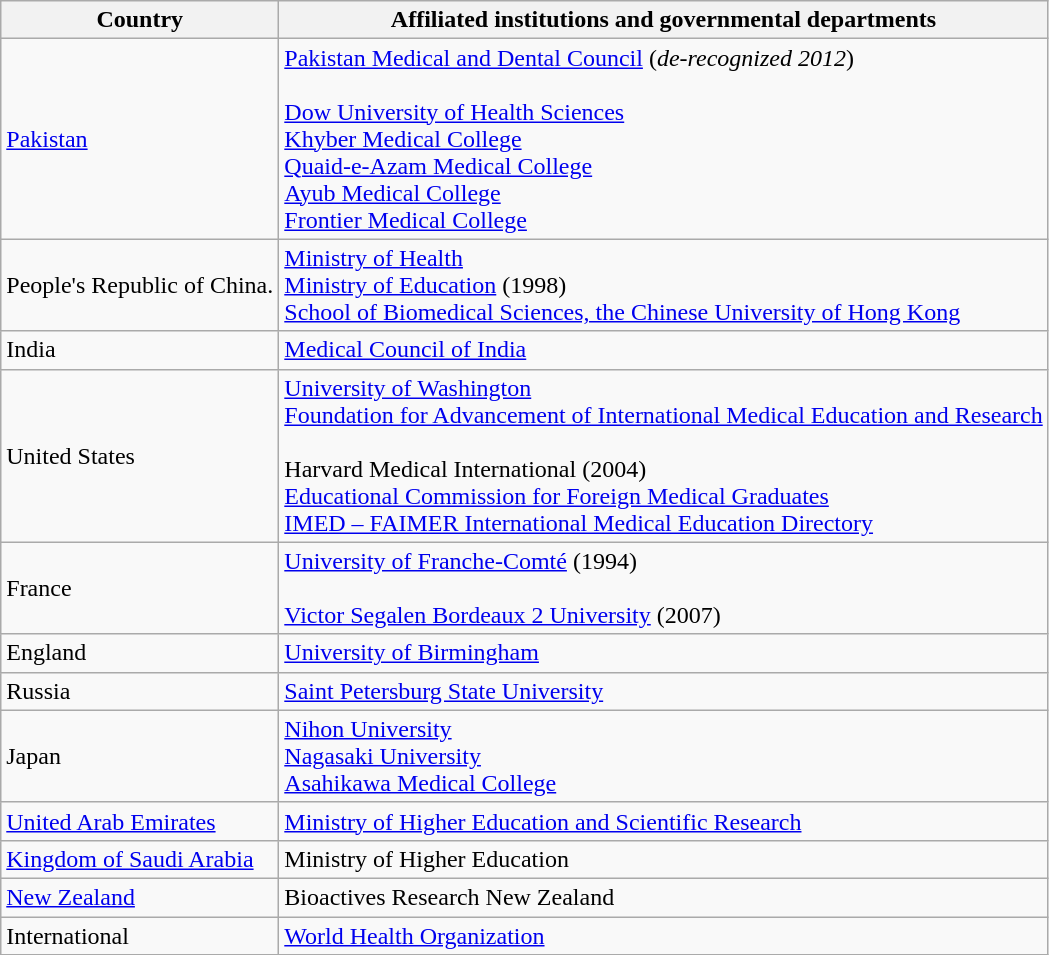<table class="wikitable">
<tr>
<th>Country</th>
<th>Affiliated institutions and governmental departments</th>
</tr>
<tr>
<td><a href='#'>Pakistan</a></td>
<td><a href='#'>Pakistan Medical and Dental Council</a> (<em>de-recognized 2012</em>)<br><br><a href='#'>Dow University of Health Sciences</a><br>
<a href='#'>Khyber Medical College</a><br>
<a href='#'>Quaid-e-Azam Medical College</a><br>
<a href='#'>Ayub Medical College</a><br>
<a href='#'>Frontier Medical College</a><br></td>
</tr>
<tr>
<td>People's Republic of China.</td>
<td><a href='#'>Ministry of Health</a><br><a href='#'>Ministry of Education</a> (1998)<br><a href='#'>School of Biomedical Sciences, the Chinese University of Hong Kong</a></td>
</tr>
<tr>
<td>India</td>
<td><a href='#'>Medical Council of India</a></td>
</tr>
<tr>
<td>United States</td>
<td><a href='#'>University of Washington</a><br><a href='#'>Foundation for Advancement of International Medical Education and Research</a><br><br>Harvard Medical International (2004)<br><a href='#'>Educational Commission for Foreign Medical Graduates</a><br><a href='#'>IMED – FAIMER International Medical Education Directory</a></td>
</tr>
<tr>
<td>France</td>
<td><a href='#'>University of Franche-Comté</a> (1994)<br><br><a href='#'>Victor Segalen Bordeaux 2 University</a> (2007)</td>
</tr>
<tr>
<td>England</td>
<td><a href='#'>University of Birmingham</a></td>
</tr>
<tr>
<td>Russia</td>
<td><a href='#'>Saint Petersburg State University</a></td>
</tr>
<tr>
<td>Japan</td>
<td><a href='#'>Nihon University</a><br><a href='#'>Nagasaki University</a><br>
<a href='#'>Asahikawa Medical College</a></td>
</tr>
<tr>
<td><a href='#'>United Arab Emirates</a></td>
<td><a href='#'>Ministry of Higher Education and Scientific Research</a></td>
</tr>
<tr>
<td><a href='#'>Kingdom of Saudi Arabia</a></td>
<td>Ministry of Higher Education</td>
</tr>
<tr>
<td><a href='#'>New Zealand</a></td>
<td>Bioactives Research New Zealand</td>
</tr>
<tr>
<td>International</td>
<td><a href='#'>World Health Organization</a></td>
</tr>
</table>
